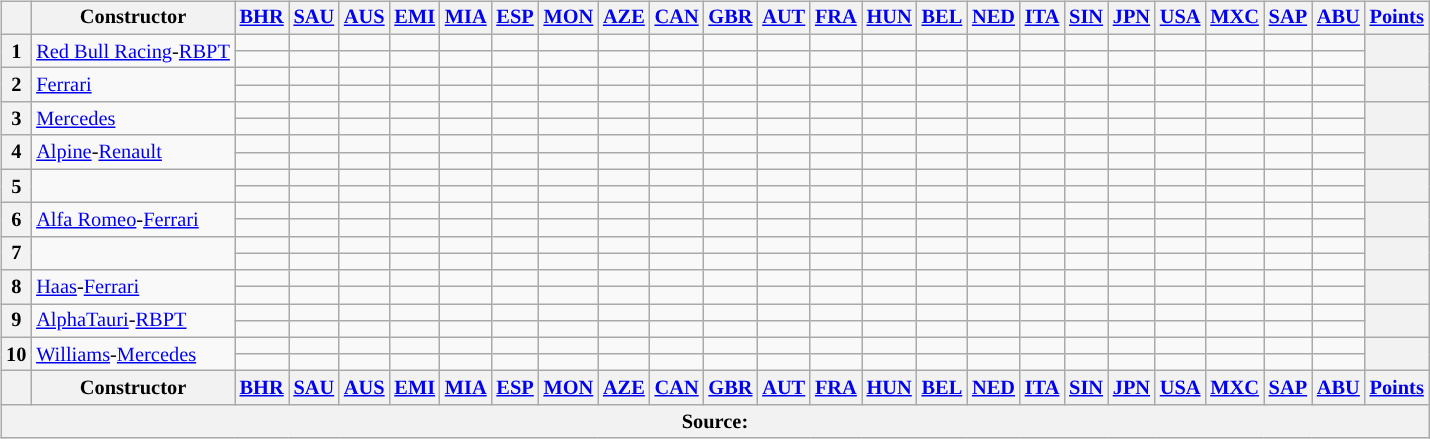<table>
<tr>
<td style="vertical-align:top; text-align:center"><br><table class="wikitable" style="font-size: 85%;">
<tr>
<th style="vertical-align:middle"></th>
<th style="vertical-align:middle;background">Constructor</th>
<th style="vertical-align:top"><a href='#'>BHR</a><br></th>
<th style="vertical-align:top"><a href='#'>SAU</a><br></th>
<th style="vertical-align:top"><a href='#'>AUS</a><br></th>
<th style="vertical-align:top"><a href='#'>EMI</a><br></th>
<th style="vertical-align:top"><a href='#'>MIA</a><br></th>
<th style="vertical-align:top"><a href='#'>ESP</a><br></th>
<th style="vertical-align:top"><a href='#'>MON</a><br></th>
<th style="vertical-align:top"><a href='#'>AZE</a><br></th>
<th style="vertical-align:top"><a href='#'>CAN</a><br></th>
<th style="vertical-align:top"><a href='#'>GBR</a><br></th>
<th style="vertical-align:top"><a href='#'>AUT</a><br></th>
<th style="vertical-align:top"><a href='#'>FRA</a><br></th>
<th style="vertical-align:top"><a href='#'>HUN</a><br></th>
<th style="vertical-align:top"><a href='#'>BEL</a><br></th>
<th style="vertical-align:top"><a href='#'>NED</a><br></th>
<th style="vertical-align:top"><a href='#'>ITA</a><br></th>
<th style="vertical-align:top"><a href='#'>SIN</a><br></th>
<th style="vertical-align:top"><a href='#'>JPN</a><br></th>
<th style="vertical-align:top"><a href='#'>USA</a><br></th>
<th style="vertical-align:top"><a href='#'>MXC</a><br></th>
<th style="vertical-align:top"><a href='#'>SAP</a><br></th>
<th style="vertical-align:top"><a href='#'>ABU</a><br></th>
<th style="vertical-align:middle"><a href='#'>Points</a></th>
</tr>
<tr>
<th rowspan="2">1</th>
<td rowspan="2" style="text-align:left"> <a href='#'>Red Bull Racing</a>-<a href='#'>RBPT</a></td>
<td></td>
<td></td>
<td></td>
<td></td>
<td></td>
<td></td>
<td></td>
<td></td>
<td></td>
<td></td>
<td></td>
<td></td>
<td></td>
<td></td>
<td></td>
<td></td>
<td></td>
<td></td>
<td></td>
<td></td>
<td></td>
<td></td>
<th rowspan="2"></th>
</tr>
<tr>
<td></td>
<td></td>
<td></td>
<td></td>
<td></td>
<td></td>
<td></td>
<td></td>
<td></td>
<td></td>
<td></td>
<td></td>
<td></td>
<td></td>
<td></td>
<td></td>
<td></td>
<td></td>
<td></td>
<td></td>
<td></td>
<td></td>
</tr>
<tr>
<th rowspan="2">2</th>
<td rowspan="2" style="text-align:left"> <a href='#'>Ferrari</a></td>
<td></td>
<td></td>
<td></td>
<td></td>
<td></td>
<td></td>
<td></td>
<td></td>
<td></td>
<td></td>
<td></td>
<td></td>
<td></td>
<td></td>
<td></td>
<td></td>
<td></td>
<td></td>
<td></td>
<td></td>
<td></td>
<td></td>
<th rowspan="2"></th>
</tr>
<tr>
<td></td>
<td></td>
<td></td>
<td></td>
<td></td>
<td></td>
<td></td>
<td></td>
<td></td>
<td></td>
<td></td>
<td></td>
<td></td>
<td></td>
<td></td>
<td></td>
<td></td>
<td></td>
<td></td>
<td></td>
<td></td>
<td></td>
</tr>
<tr>
<th rowspan="2">3</th>
<td rowspan="2" style="text-align:left"> <a href='#'>Mercedes</a></td>
<td></td>
<td></td>
<td></td>
<td></td>
<td></td>
<td></td>
<td></td>
<td></td>
<td></td>
<td></td>
<td></td>
<td></td>
<td></td>
<td></td>
<td></td>
<td></td>
<td></td>
<td></td>
<td></td>
<td></td>
<td></td>
<td></td>
<th rowspan="2"></th>
</tr>
<tr>
<td></td>
<td></td>
<td></td>
<td></td>
<td></td>
<td></td>
<td></td>
<td></td>
<td></td>
<td></td>
<td></td>
<td></td>
<td></td>
<td></td>
<td></td>
<td></td>
<td></td>
<td></td>
<td></td>
<td></td>
<td></td>
<td></td>
</tr>
<tr>
<th rowspan="2">4</th>
<td rowspan="2" style="text-align:left"> <a href='#'>Alpine</a>-<a href='#'>Renault</a></td>
<td></td>
<td></td>
<td></td>
<td></td>
<td></td>
<td></td>
<td></td>
<td></td>
<td></td>
<td></td>
<td></td>
<td></td>
<td></td>
<td></td>
<td></td>
<td></td>
<td></td>
<td></td>
<td></td>
<td></td>
<td></td>
<td></td>
<th rowspan="2"></th>
</tr>
<tr>
<td></td>
<td></td>
<td></td>
<td></td>
<td></td>
<td></td>
<td></td>
<td></td>
<td></td>
<td></td>
<td></td>
<td></td>
<td></td>
<td></td>
<td></td>
<td></td>
<td></td>
<td></td>
<td></td>
<td></td>
<td></td>
<td></td>
</tr>
<tr>
<th rowspan="2">5</th>
<td rowspan="2" style="text-align:left"></td>
<td></td>
<td></td>
<td></td>
<td></td>
<td></td>
<td></td>
<td></td>
<td></td>
<td></td>
<td></td>
<td></td>
<td></td>
<td></td>
<td></td>
<td></td>
<td></td>
<td></td>
<td></td>
<td></td>
<td></td>
<td></td>
<td></td>
<th rowspan="2"></th>
</tr>
<tr>
<td></td>
<td></td>
<td></td>
<td></td>
<td></td>
<td></td>
<td></td>
<td></td>
<td></td>
<td></td>
<td></td>
<td></td>
<td></td>
<td></td>
<td></td>
<td></td>
<td></td>
<td></td>
<td></td>
<td></td>
<td></td>
<td></td>
</tr>
<tr>
<th rowspan="2">6</th>
<td rowspan="2" style="text-align:left"> <a href='#'>Alfa Romeo</a>-<a href='#'>Ferrari</a></td>
<td></td>
<td></td>
<td></td>
<td></td>
<td></td>
<td></td>
<td></td>
<td></td>
<td></td>
<td></td>
<td></td>
<td></td>
<td></td>
<td></td>
<td></td>
<td></td>
<td></td>
<td></td>
<td></td>
<td></td>
<td></td>
<td></td>
<th rowspan="2"></th>
</tr>
<tr>
<td></td>
<td></td>
<td></td>
<td></td>
<td></td>
<td></td>
<td></td>
<td></td>
<td></td>
<td></td>
<td></td>
<td></td>
<td></td>
<td></td>
<td></td>
<td></td>
<td></td>
<td></td>
<td></td>
<td></td>
<td></td>
<td></td>
</tr>
<tr>
<th rowspan="2">7</th>
<td rowspan="2" style="text-align:left"></td>
<td></td>
<td></td>
<td></td>
<td></td>
<td></td>
<td></td>
<td></td>
<td></td>
<td></td>
<td></td>
<td></td>
<td></td>
<td></td>
<td></td>
<td></td>
<td></td>
<td></td>
<td></td>
<td></td>
<td></td>
<td></td>
<td></td>
<th rowspan="2"></th>
</tr>
<tr>
<td></td>
<td></td>
<td></td>
<td></td>
<td></td>
<td></td>
<td></td>
<td></td>
<td></td>
<td></td>
<td></td>
<td></td>
<td></td>
<td></td>
<td></td>
<td></td>
<td></td>
<td></td>
<td></td>
<td></td>
<td></td>
<td></td>
</tr>
<tr>
<th rowspan="2">8</th>
<td rowspan="2" style="text-align:left"> <a href='#'>Haas</a>-<a href='#'>Ferrari</a></td>
<td></td>
<td></td>
<td></td>
<td></td>
<td></td>
<td></td>
<td></td>
<td></td>
<td></td>
<td></td>
<td></td>
<td></td>
<td></td>
<td></td>
<td></td>
<td></td>
<td></td>
<td></td>
<td></td>
<td></td>
<td></td>
<td></td>
<th rowspan="2"></th>
</tr>
<tr>
<td></td>
<td></td>
<td></td>
<td></td>
<td></td>
<td></td>
<td></td>
<td></td>
<td></td>
<td></td>
<td></td>
<td></td>
<td></td>
<td></td>
<td></td>
<td></td>
<td></td>
<td></td>
<td></td>
<td></td>
<td></td>
<td></td>
</tr>
<tr>
<th rowspan="2">9</th>
<td rowspan="2" style="text-align:left"> <a href='#'>AlphaTauri</a>-<a href='#'>RBPT</a></td>
<td></td>
<td></td>
<td></td>
<td></td>
<td></td>
<td></td>
<td></td>
<td></td>
<td></td>
<td></td>
<td></td>
<td></td>
<td></td>
<td></td>
<td></td>
<td></td>
<td></td>
<td></td>
<td></td>
<td></td>
<td></td>
<td></td>
<th rowspan="2"></th>
</tr>
<tr>
<td></td>
<td></td>
<td></td>
<td></td>
<td></td>
<td></td>
<td></td>
<td></td>
<td></td>
<td></td>
<td></td>
<td></td>
<td></td>
<td></td>
<td></td>
<td></td>
<td></td>
<td></td>
<td></td>
<td></td>
<td></td>
<td></td>
</tr>
<tr>
<th rowspan="2">10</th>
<td rowspan="2" style="text-align:left"> <a href='#'>Williams</a>-<a href='#'>Mercedes</a></td>
<td></td>
<td></td>
<td></td>
<td></td>
<td></td>
<td></td>
<td></td>
<td></td>
<td></td>
<td></td>
<td></td>
<td></td>
<td></td>
<td></td>
<td></td>
<td></td>
<td></td>
<td></td>
<td></td>
<td></td>
<td></td>
<td></td>
<th rowspan="2"></th>
</tr>
<tr>
<td></td>
<td></td>
<td></td>
<td></td>
<td></td>
<td></td>
<td></td>
<td></td>
<td></td>
<td></td>
<td></td>
<td></td>
<td></td>
<td></td>
<td></td>
<td></td>
<td></td>
<td></td>
<td></td>
<td></td>
<td></td>
<td></td>
</tr>
<tr>
<th style="vertical-align:middle"></th>
<th style="vertical-align:middle">Constructor</th>
<th style="vertical-align:top"><a href='#'>BHR</a><br></th>
<th style="vertical-align:top"><a href='#'>SAU</a><br></th>
<th style="vertical-align:top"><a href='#'>AUS</a><br></th>
<th style="vertical-align:top"><a href='#'>EMI</a><br></th>
<th style="vertical-align:top"><a href='#'>MIA</a><br></th>
<th style="vertical-align:top"><a href='#'>ESP</a><br></th>
<th style="vertical-align:top"><a href='#'>MON</a><br></th>
<th style="vertical-align:top"><a href='#'>AZE</a><br></th>
<th style="vertical-align:top"><a href='#'>CAN</a><br></th>
<th style="vertical-align:top"><a href='#'>GBR</a><br></th>
<th style="vertical-align:top"><a href='#'>AUT</a><br></th>
<th style="vertical-align:top"><a href='#'>FRA</a><br></th>
<th style="vertical-align:top"><a href='#'>HUN</a><br></th>
<th style="vertical-align:top"><a href='#'>BEL</a><br></th>
<th style="vertical-align:top"><a href='#'>NED</a><br></th>
<th style="vertical-align:top"><a href='#'>ITA</a><br></th>
<th style="vertical-align:top"><a href='#'>SIN</a><br></th>
<th style="vertical-align:top"><a href='#'>JPN</a><br></th>
<th style="vertical-align:top"><a href='#'>USA</a><br></th>
<th style="vertical-align:top"><a href='#'>MXC</a><br></th>
<th style="vertical-align:top"><a href='#'>SAP</a><br></th>
<th style="vertical-align:top"><a href='#'>ABU</a><br></th>
<th style="vertical-align:middle"><a href='#'>Points</a></th>
</tr>
<tr>
<th colspan="25">Source:</th>
</tr>
</table>
</td>
<td style="vertical-align:top;"><br></td>
</tr>
</table>
